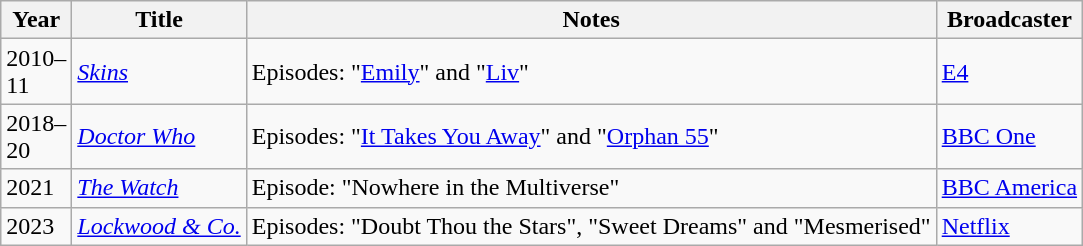<table class="wikitable">
<tr>
<th style="width:33px;">Year</th>
<th>Title</th>
<th>Notes</th>
<th>Broadcaster</th>
</tr>
<tr>
<td>2010–11</td>
<td><em><a href='#'>Skins</a></em></td>
<td>Episodes: "<a href='#'>Emily</a>" and "<a href='#'>Liv</a>"</td>
<td><a href='#'>E4</a></td>
</tr>
<tr>
<td>2018–20</td>
<td><em><a href='#'>Doctor Who</a></em></td>
<td>Episodes: "<a href='#'>It Takes You Away</a>" and "<a href='#'>Orphan 55</a>"</td>
<td><a href='#'>BBC One</a></td>
</tr>
<tr>
<td>2021</td>
<td><em><a href='#'>The Watch</a></em></td>
<td>Episode: "Nowhere in the Multiverse"</td>
<td><a href='#'>BBC America</a></td>
</tr>
<tr>
<td>2023</td>
<td><em><a href='#'>Lockwood & Co.</a></em></td>
<td>Episodes: "Doubt Thou the Stars", "Sweet Dreams" and "Mesmerised"</td>
<td><a href='#'>Netflix</a></td>
</tr>
</table>
